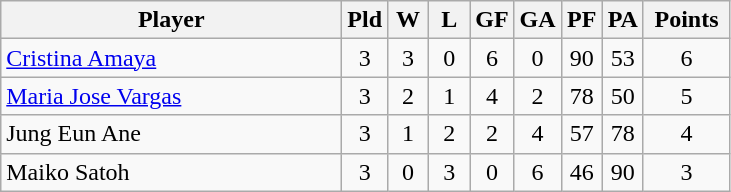<table class=wikitable style="text-align:center">
<tr>
<th width=220>Player</th>
<th width=20>Pld</th>
<th width=20>W</th>
<th width=20>L</th>
<th width=20>GF</th>
<th width=20>GA</th>
<th width=20>PF</th>
<th width=20>PA</th>
<th width=50>Points</th>
</tr>
<tr>
<td align=left> <a href='#'>Cristina Amaya</a></td>
<td>3</td>
<td>3</td>
<td>0</td>
<td>6</td>
<td>0</td>
<td>90</td>
<td>53</td>
<td>6</td>
</tr>
<tr>
<td align=left> <a href='#'>Maria Jose Vargas</a></td>
<td>3</td>
<td>2</td>
<td>1</td>
<td>4</td>
<td>2</td>
<td>78</td>
<td>50</td>
<td>5</td>
</tr>
<tr>
<td align=left> Jung Eun Ane</td>
<td>3</td>
<td>1</td>
<td>2</td>
<td>2</td>
<td>4</td>
<td>57</td>
<td>78</td>
<td>4</td>
</tr>
<tr>
<td align=left> Maiko Satoh</td>
<td>3</td>
<td>0</td>
<td>3</td>
<td>0</td>
<td>6</td>
<td>46</td>
<td>90</td>
<td>3</td>
</tr>
</table>
